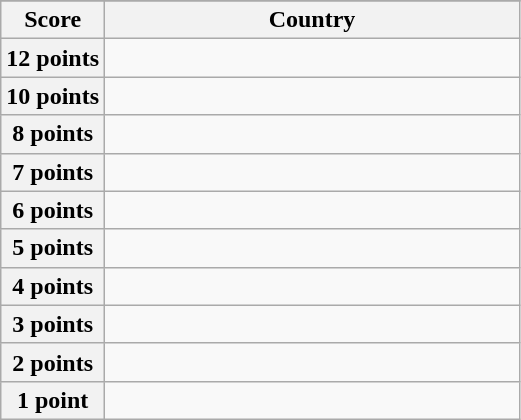<table class="wikitable">
<tr>
</tr>
<tr>
<th scope="col" width="20%">Score</th>
<th scope="col">Country</th>
</tr>
<tr>
<th scope="row">12 points</th>
<td></td>
</tr>
<tr>
<th scope="row">10 points</th>
<td></td>
</tr>
<tr>
<th scope="row">8 points</th>
<td></td>
</tr>
<tr>
<th scope="row">7 points</th>
<td></td>
</tr>
<tr>
<th scope="row">6 points</th>
<td></td>
</tr>
<tr>
<th scope="row">5 points</th>
<td></td>
</tr>
<tr>
<th scope="row">4 points</th>
<td></td>
</tr>
<tr>
<th scope="row">3 points</th>
<td></td>
</tr>
<tr>
<th scope="row">2 points</th>
<td></td>
</tr>
<tr>
<th scope="row">1 point</th>
<td></td>
</tr>
</table>
